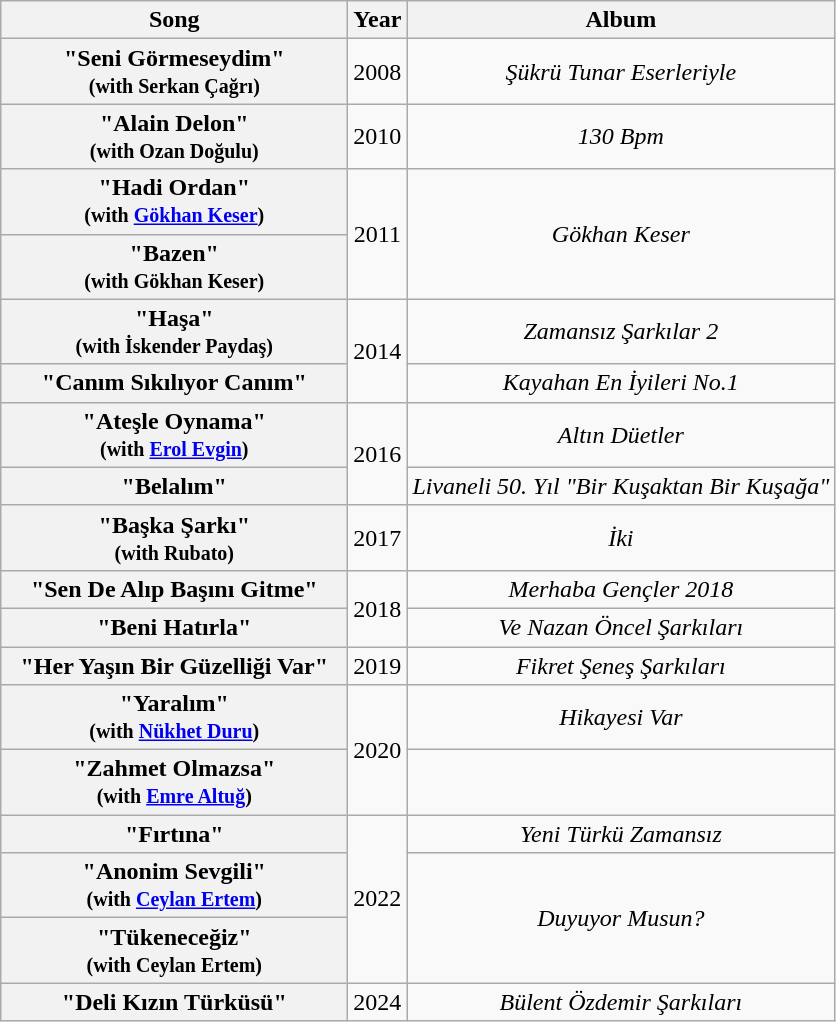<table class="wikitable plainrowheaders" style="text-align:center;">
<tr>
<th scope="col" style="width:14em;">Song</th>
<th scope="col">Year</th>
<th scope="col">Album</th>
</tr>
<tr>
<th scope="row">"Seni Görmeseydim"<br><small>(with Serkan Çağrı)</small></th>
<td>2008</td>
<td><em>Şükrü Tunar Eserleriyle</em></td>
</tr>
<tr>
<th scope="row">"Alain Delon"<br><small>(with Ozan Doğulu)</small></th>
<td>2010</td>
<td><em>130 Bpm</em></td>
</tr>
<tr>
<th scope="row">"Hadi Ordan"<br><small>(with <a href='#'>Gökhan Keser</a>)</small></th>
<td rowspan="2">2011</td>
<td rowspan="2"><em>Gökhan Keser</em></td>
</tr>
<tr>
<th scope="row">"Bazen"<br><small>(with Gökhan Keser)</small></th>
</tr>
<tr>
<th scope="row">"Haşa"<br><small>(with İskender Paydaş)</small></th>
<td rowspan="2">2014</td>
<td><em>Zamansız Şarkılar 2</em></td>
</tr>
<tr>
<th scope="row">"Canım Sıkılıyor Canım"</th>
<td><em>Kayahan En İyileri No.1</em></td>
</tr>
<tr>
<th scope="row">"Ateşle Oynama"<br><small>(with <a href='#'>Erol Evgin</a>)</small></th>
<td rowspan="2">2016</td>
<td><em>Altın Düetler</em></td>
</tr>
<tr>
<th scope="row">"Belalım"</th>
<td><em>Livaneli 50. Yıl "Bir Kuşaktan Bir Kuşağa"</em></td>
</tr>
<tr>
<th scope="row">"Başka Şarkı"<br><small>(with Rubato)</small></th>
<td>2017</td>
<td><em>İki</em></td>
</tr>
<tr>
<th scope="row">"Sen De Alıp Başını Gitme"</th>
<td rowspan="2">2018</td>
<td><em>Merhaba Gençler 2018</em></td>
</tr>
<tr>
<th scope="row">"Beni Hatırla"</th>
<td><em>Ve Nazan Öncel Şarkıları</em></td>
</tr>
<tr>
<th scope="row">"Her Yaşın Bir Güzelliği Var"</th>
<td rowspan="1">2019</td>
<td><em>Fikret Şeneş Şarkıları</em></td>
</tr>
<tr>
<th scope="row">"Yaralım"<br><small>(with <a href='#'>Nükhet Duru</a>)</small></th>
<td rowspan="2">2020</td>
<td><em>Hikayesi Var</em></td>
</tr>
<tr>
<th scope="row">"Zahmet Olmazsa"<br><small>(with <a href='#'>Emre Altuğ</a>)</small></th>
<td></td>
</tr>
<tr>
<th scope="row">"Fırtına"</th>
<td rowspan="3">2022</td>
<td><em>Yeni Türkü Zamansız</em></td>
</tr>
<tr>
<th scope="row">"Anonim Sevgili"<br><small>(with <a href='#'>Ceylan Ertem</a>)</small></th>
<td rowspan="2"><em>Duyuyor Musun?</em></td>
</tr>
<tr>
<th scope="row">"Tükeneceğiz"<br><small>(with Ceylan Ertem)</small></th>
</tr>
<tr>
<th scope="row">"Deli Kızın Türküsü"</th>
<td rowspan="1">2024</td>
<td><em>Bülent Özdemir Şarkıları</em></td>
</tr>
</table>
